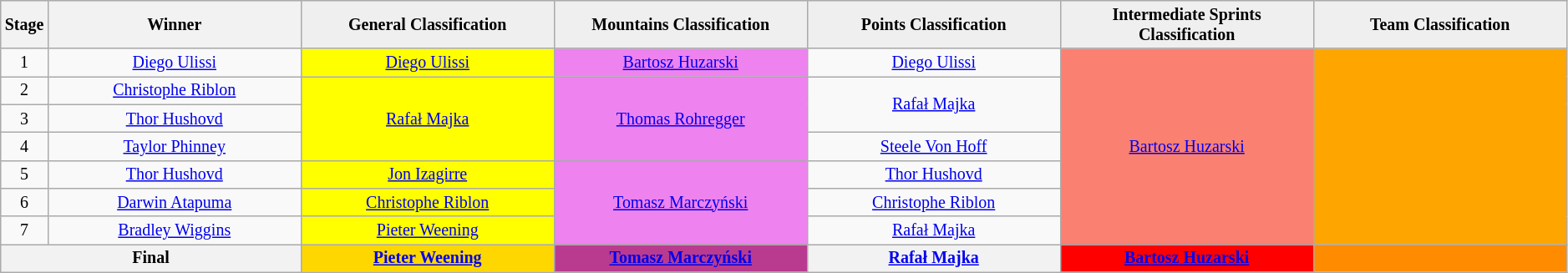<table class="wikitable" style="text-align: center; font-size:smaller;">
<tr style="background-color: #efefef;">
<th width="2%">Stage</th>
<th width="16%">Winner</th>
<th style="background:#efefef;" width="16%">General Classification<br></th>
<th style="background:#efefef;" width="16%">Mountains Classification<br></th>
<th style="background:#efefef;" width="16%">Points Classification<br></th>
<th style="background:#efefef;" width="16%">Intermediate Sprints Classification<br></th>
<th style="background:#efefef;" width="16%">Team Classification<br></th>
</tr>
<tr>
<td>1</td>
<td><a href='#'>Diego Ulissi</a></td>
<td style="background:yellow;"><a href='#'>Diego Ulissi</a></td>
<td style="background:violet;"><a href='#'>Bartosz Huzarski</a></td>
<td style="background:offwhite;"><a href='#'>Diego Ulissi</a></td>
<td style="background:salmon;" rowspan=7><a href='#'>Bartosz Huzarski</a></td>
<td style="background:orange;" rowspan=7></td>
</tr>
<tr>
<td>2</td>
<td><a href='#'>Christophe Riblon</a></td>
<td style="background:yellow;" rowspan=3><a href='#'>Rafał Majka</a></td>
<td style="background:violet;" rowspan=3><a href='#'>Thomas Rohregger</a></td>
<td style="background:offwhite;" rowspan=2><a href='#'>Rafał Majka</a></td>
</tr>
<tr>
<td>3</td>
<td><a href='#'>Thor Hushovd</a></td>
</tr>
<tr>
<td>4</td>
<td><a href='#'>Taylor Phinney</a></td>
<td style="background:offwhite;"><a href='#'>Steele Von Hoff</a></td>
</tr>
<tr>
<td>5</td>
<td><a href='#'>Thor Hushovd</a></td>
<td style="background:yellow;"><a href='#'>Jon Izagirre</a></td>
<td style="background:violet;" rowspan=3><a href='#'>Tomasz Marczyński</a></td>
<td style="background:offwhite;"><a href='#'>Thor Hushovd</a></td>
</tr>
<tr>
<td>6</td>
<td><a href='#'>Darwin Atapuma</a></td>
<td style="background:yellow;"><a href='#'>Christophe Riblon</a></td>
<td style="background:offwhite;"><a href='#'>Christophe Riblon</a></td>
</tr>
<tr>
<td>7</td>
<td><a href='#'>Bradley Wiggins</a></td>
<td style="background:yellow;"><a href='#'>Pieter Weening</a></td>
<td style="background:offwhite;"><a href='#'>Rafał Majka</a></td>
</tr>
<tr>
<th colspan=2><strong>Final</strong></th>
<th style="background:gold;"><a href='#'>Pieter Weening</a></th>
<th style="background:#B93B8F;"><a href='#'>Tomasz Marczyński</a></th>
<th style="background:offwhite;"><a href='#'>Rafał Majka</a></th>
<th style="background:red;"><a href='#'>Bartosz Huzarski</a></th>
<th style="background:#ff8c00;"></th>
</tr>
</table>
